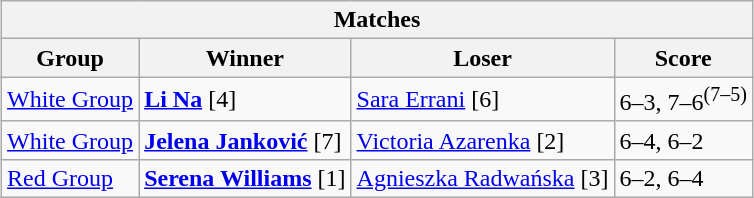<table class="wikitable collapsible uncollapsed" style="margin:1em auto;">
<tr>
<th colspan=4>Matches</th>
</tr>
<tr>
<th>Group</th>
<th>Winner</th>
<th>Loser</th>
<th>Score</th>
</tr>
<tr align=left>
<td><a href='#'>White Group</a></td>
<td> <strong><a href='#'>Li Na</a></strong> [4]</td>
<td> <a href='#'>Sara Errani</a> [6]</td>
<td>6–3, 7–6<sup>(7–5)</sup></td>
</tr>
<tr align=left>
<td><a href='#'>White Group</a></td>
<td> <strong><a href='#'>Jelena Janković</a></strong> [7]</td>
<td> <a href='#'>Victoria Azarenka</a> [2]</td>
<td>6–4, 6–2</td>
</tr>
<tr align=left>
<td><a href='#'>Red Group</a></td>
<td> <strong><a href='#'>Serena Williams</a></strong> [1]</td>
<td> <a href='#'>Agnieszka Radwańska</a> [3]</td>
<td>6–2, 6–4</td>
</tr>
</table>
